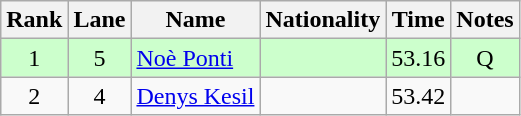<table class="wikitable sortable" style="text-align:center">
<tr>
<th>Rank</th>
<th>Lane</th>
<th>Name</th>
<th>Nationality</th>
<th>Time</th>
<th>Notes</th>
</tr>
<tr bgcolor=ccffcc>
<td>1</td>
<td>5</td>
<td align=left><a href='#'>Noè Ponti</a></td>
<td align=left></td>
<td>53.16</td>
<td>Q</td>
</tr>
<tr>
<td>2</td>
<td>4</td>
<td align=left><a href='#'>Denys Kesil</a></td>
<td align=left></td>
<td>53.42</td>
<td></td>
</tr>
</table>
